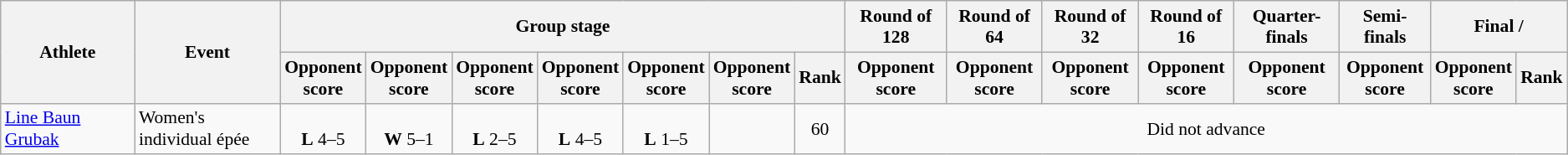<table class="wikitable" style="font-size:90%; text-align:center">
<tr>
<th rowspan="2" width="100">Athlete</th>
<th rowspan="2">Event</th>
<th colspan="7">Group stage</th>
<th>Round of 128</th>
<th>Round of 64</th>
<th>Round of 32</th>
<th>Round of 16</th>
<th>Quarter-finals</th>
<th>Semi-finals</th>
<th colspan="2">Final / </th>
</tr>
<tr>
<th>Opponent<br>score</th>
<th>Opponent<br>score</th>
<th>Opponent<br>score</th>
<th>Opponent<br>score</th>
<th>Opponent<br>score</th>
<th>Opponent<br>score</th>
<th>Rank</th>
<th>Opponent<br>score</th>
<th>Opponent<br>score</th>
<th>Opponent<br>score</th>
<th>Opponent<br>score</th>
<th>Opponent<br>score</th>
<th>Opponent<br>score</th>
<th>Opponent<br>score</th>
<th>Rank</th>
</tr>
<tr>
<td align="left"><a href='#'>Line Baun Grubak</a></td>
<td align="left">Women's individual épée</td>
<td><br><strong>L</strong> 4–5</td>
<td><br><strong>W</strong> 5–1</td>
<td><br><strong>L</strong> 2–5</td>
<td><br><strong>L</strong> 4–5</td>
<td><br><strong>L</strong> 1–5</td>
<td></td>
<td>60</td>
<td colspan="8">Did not advance</td>
</tr>
</table>
